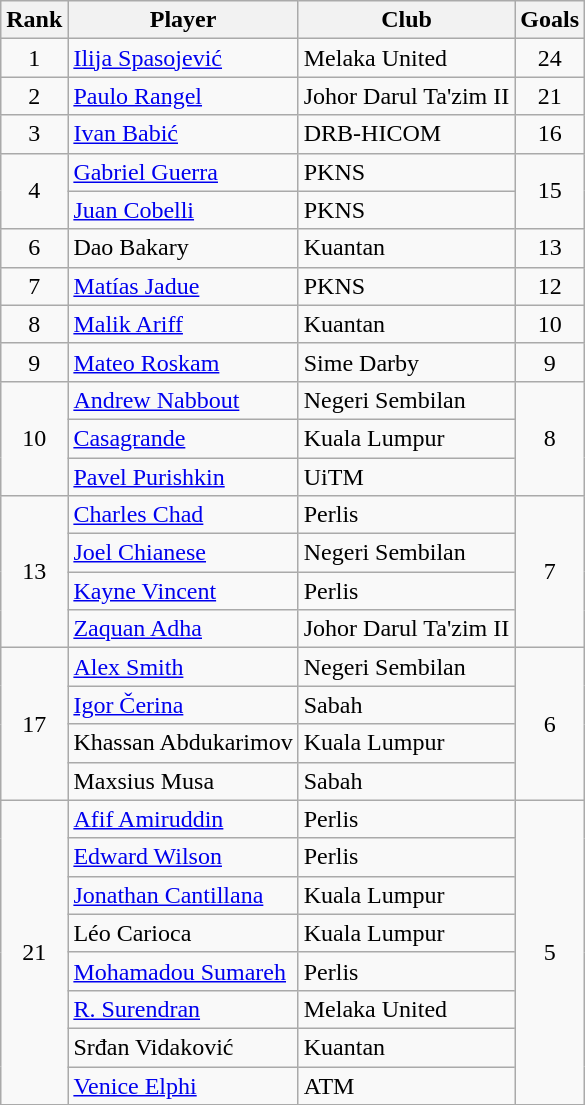<table class="wikitable" style="text-align:center">
<tr>
<th>Rank</th>
<th>Player</th>
<th>Club</th>
<th>Goals</th>
</tr>
<tr>
<td>1</td>
<td align="left"> <a href='#'>Ilija Spasojević</a></td>
<td align="left">Melaka United</td>
<td>24</td>
</tr>
<tr>
<td>2</td>
<td align="left"> <a href='#'>Paulo Rangel</a></td>
<td align="left">Johor Darul Ta'zim II</td>
<td>21</td>
</tr>
<tr>
<td>3</td>
<td align="left"> <a href='#'>Ivan Babić</a></td>
<td align="left">DRB-HICOM</td>
<td>16</td>
</tr>
<tr>
<td rowspan=2>4</td>
<td align="left"> <a href='#'>Gabriel Guerra</a></td>
<td align="left">PKNS</td>
<td rowspan=2>15</td>
</tr>
<tr>
<td align="left"> <a href='#'>Juan Cobelli</a></td>
<td align="left">PKNS</td>
</tr>
<tr>
<td>6</td>
<td align="left"> Dao Bakary</td>
<td align="left">Kuantan</td>
<td>13</td>
</tr>
<tr>
<td>7</td>
<td align="left"> <a href='#'>Matías Jadue</a></td>
<td align="left">PKNS</td>
<td>12</td>
</tr>
<tr>
<td>8</td>
<td align="left"> <a href='#'>Malik Ariff</a></td>
<td align="left">Kuantan</td>
<td>10</td>
</tr>
<tr>
<td>9</td>
<td align="left"> <a href='#'>Mateo Roskam</a></td>
<td align="left">Sime Darby</td>
<td>9</td>
</tr>
<tr>
<td rowspan=3>10</td>
<td align="left"> <a href='#'>Andrew Nabbout</a></td>
<td align="left">Negeri Sembilan</td>
<td rowspan=3>8</td>
</tr>
<tr>
<td align="left"> <a href='#'>Casagrande</a></td>
<td align="left">Kuala Lumpur</td>
</tr>
<tr>
<td align="left"> <a href='#'>Pavel Purishkin</a></td>
<td align="left">UiTM</td>
</tr>
<tr>
<td rowspan=4>13</td>
<td align="left"> <a href='#'>Charles Chad</a></td>
<td align="left">Perlis</td>
<td rowspan=4>7</td>
</tr>
<tr>
<td align="left"> <a href='#'>Joel Chianese</a></td>
<td align="left">Negeri Sembilan</td>
</tr>
<tr>
<td align="left"> <a href='#'>Kayne Vincent</a></td>
<td align="left">Perlis</td>
</tr>
<tr>
<td align="left"> <a href='#'>Zaquan Adha</a></td>
<td align="left">Johor Darul Ta'zim II</td>
</tr>
<tr>
<td rowspan=4>17</td>
<td align="left"> <a href='#'>Alex Smith</a></td>
<td align="left">Negeri Sembilan</td>
<td rowspan=4>6</td>
</tr>
<tr>
<td align="left"> <a href='#'>Igor Čerina</a></td>
<td align="left">Sabah</td>
</tr>
<tr>
<td align="left"> Khassan Abdukarimov</td>
<td align="left">Kuala Lumpur</td>
</tr>
<tr>
<td align="left"> Maxsius Musa</td>
<td align="left">Sabah</td>
</tr>
<tr>
<td rowspan=8>21</td>
<td align="left"> <a href='#'>Afif Amiruddin</a></td>
<td align="left">Perlis</td>
<td rowspan=8>5</td>
</tr>
<tr>
<td align="left"> <a href='#'>Edward Wilson</a></td>
<td align="left">Perlis</td>
</tr>
<tr>
<td align="left"> <a href='#'>Jonathan Cantillana</a></td>
<td align="left">Kuala Lumpur</td>
</tr>
<tr>
<td align="left"> Léo Carioca</td>
<td align="left">Kuala Lumpur</td>
</tr>
<tr>
<td align="left"> <a href='#'>Mohamadou Sumareh</a></td>
<td align="left">Perlis</td>
</tr>
<tr>
<td align="left"> <a href='#'>R. Surendran</a></td>
<td align="left">Melaka United</td>
</tr>
<tr>
<td align="left"> Srđan Vidaković</td>
<td align="left">Kuantan</td>
</tr>
<tr>
<td align="left"> <a href='#'>Venice Elphi</a></td>
<td align="left">ATM</td>
</tr>
<tr>
</tr>
</table>
